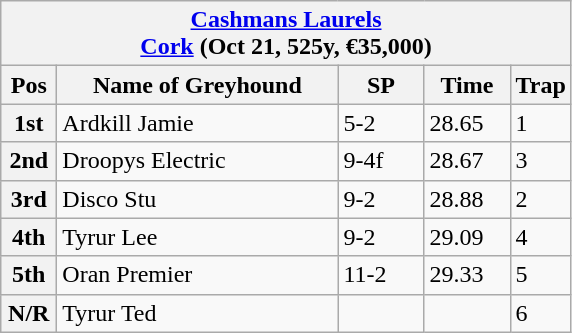<table class="wikitable">
<tr>
<th colspan="6"><a href='#'>Cashmans Laurels</a><br><a href='#'>Cork</a> (Oct 21, 525y, €35,000)</th>
</tr>
<tr>
<th width=30>Pos</th>
<th width=180>Name of Greyhound</th>
<th width=50>SP</th>
<th width=50>Time</th>
<th width=30>Trap</th>
</tr>
<tr>
<th>1st</th>
<td>Ardkill Jamie </td>
<td>5-2</td>
<td>28.65</td>
<td>1</td>
</tr>
<tr>
<th>2nd</th>
<td>Droopys Electric</td>
<td>9-4f</td>
<td>28.67</td>
<td>3</td>
</tr>
<tr>
<th>3rd</th>
<td>Disco Stu</td>
<td>9-2</td>
<td>28.88</td>
<td>2</td>
</tr>
<tr>
<th>4th</th>
<td>Tyrur Lee</td>
<td>9-2</td>
<td>29.09</td>
<td>4</td>
</tr>
<tr>
<th>5th</th>
<td>Oran Premier</td>
<td>11-2</td>
<td>29.33</td>
<td>5</td>
</tr>
<tr>
<th>N/R</th>
<td>Tyrur Ted</td>
<td></td>
<td></td>
<td>6</td>
</tr>
</table>
